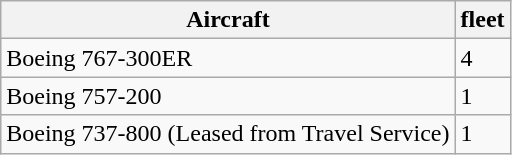<table class="wikitable">
<tr>
<th>Aircraft</th>
<th>fleet</th>
</tr>
<tr>
<td>Boeing 767-300ER</td>
<td>4</td>
</tr>
<tr>
<td>Boeing 757-200</td>
<td>1</td>
</tr>
<tr>
<td>Boeing 737-800 (Leased from Travel Service)</td>
<td>1</td>
</tr>
</table>
